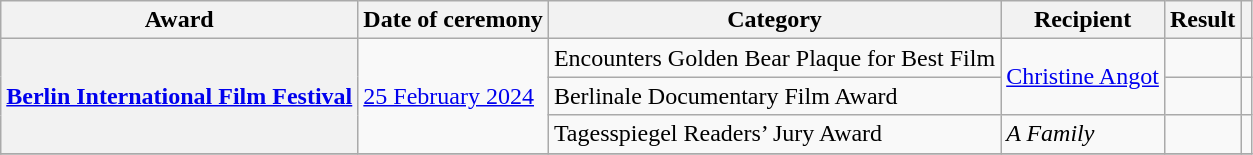<table class="wikitable sortable plainrowheaders">
<tr>
<th>Award</th>
<th>Date of ceremony</th>
<th>Category</th>
<th>Recipient</th>
<th>Result</th>
<th></th>
</tr>
<tr>
<th scope="row" rowspan="3"><a href='#'>Berlin International Film Festival</a></th>
<td rowspan="3"><a href='#'>25 February 2024</a></td>
<td>Encounters Golden Bear Plaque for Best Film</td>
<td rowspan="2"><a href='#'>Christine Angot</a></td>
<td></td>
<td align="center" rowspan="1"></td>
</tr>
<tr>
<td>Berlinale Documentary Film Award</td>
<td></td>
<td align="center"></td>
</tr>
<tr>
<td>Tagesspiegel Readers’ Jury Award</td>
<td><em> A Family</em></td>
<td></td>
<td align="center" rowspan="1"></td>
</tr>
<tr>
</tr>
</table>
